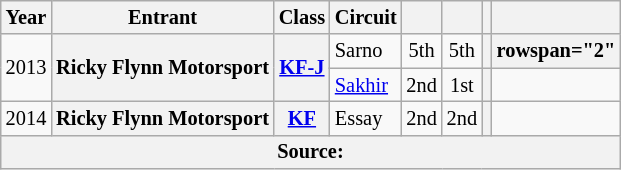<table class="wikitable" style="text-align:center; font-size:85%">
<tr>
<th>Year</th>
<th>Entrant</th>
<th>Class</th>
<th>Circuit</th>
<th></th>
<th></th>
<th></th>
<th></th>
</tr>
<tr>
<td rowspan="2">2013</td>
<th nowrap rowspan="2">Ricky Flynn Motorsport</th>
<th rowspan="2"><a href='#'>KF-J</a></th>
<td nowrap align=left> Sarno</td>
<td>5th</td>
<td>5th</td>
<th></th>
<th>rowspan="2" </th>
</tr>
<tr>
<td nowrap align=left> <a href='#'>Sakhir</a></td>
<td>2nd</td>
<td>1st</td>
<th></th>
</tr>
<tr>
<td>2014</td>
<th nowrap>Ricky Flynn Motorsport</th>
<th><a href='#'>KF</a></th>
<td nowrap align=left> Essay</td>
<td>2nd</td>
<td>2nd</td>
<th></th>
<td></td>
</tr>
<tr>
<th colspan="100">Source:</th>
</tr>
</table>
